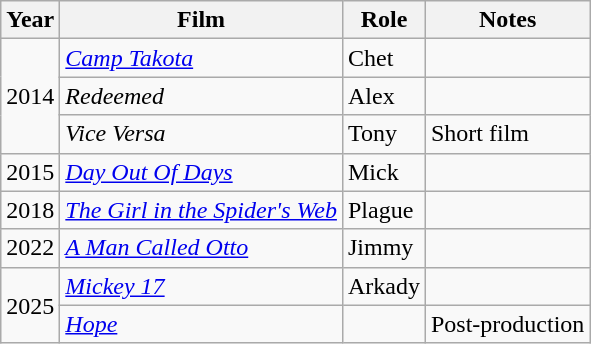<table class="wikitable">
<tr>
<th>Year</th>
<th>Film</th>
<th>Role</th>
<th>Notes</th>
</tr>
<tr>
<td rowspan="3">2014</td>
<td><em><a href='#'>Camp Takota</a></em></td>
<td>Chet</td>
<td></td>
</tr>
<tr>
<td><em>Redeemed</em></td>
<td>Alex</td>
<td></td>
</tr>
<tr>
<td><em>Vice Versa</em></td>
<td>Tony</td>
<td>Short film</td>
</tr>
<tr>
<td>2015</td>
<td><a href='#'><em>Day Out Of Days</em></a></td>
<td>Mick</td>
<td></td>
</tr>
<tr>
<td>2018</td>
<td><a href='#'><em>The Girl in the Spider's Web</em></a></td>
<td>Plague</td>
<td></td>
</tr>
<tr>
<td>2022</td>
<td><em><a href='#'>A Man Called Otto</a></em></td>
<td>Jimmy</td>
<td></td>
</tr>
<tr>
<td rowspan="2">2025</td>
<td><em><a href='#'>Mickey 17</a></em></td>
<td>Arkady</td>
<td></td>
</tr>
<tr>
<td><em><a href='#'>Hope</a></em></td>
<td></td>
<td>Post-production</td>
</tr>
</table>
